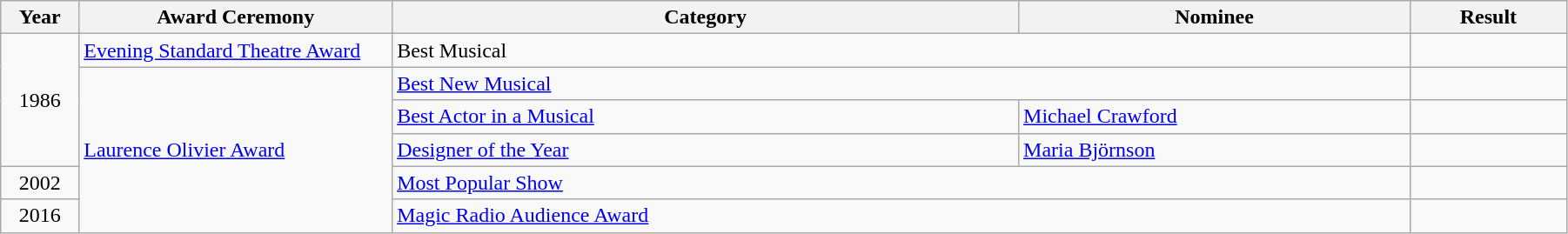<table class="wikitable" style="width:95%;">
<tr>
<th style="width:5%;">Year</th>
<th style="width:20%;">Award Ceremony</th>
<th style="width:40%;">Category</th>
<th style="width:25%;">Nominee</th>
<th style="width:10%;">Result</th>
</tr>
<tr>
<td rowspan="4" style="text-align:center;">1986</td>
<td><a href='#'>Evening Standard Theatre Award</a></td>
<td colspan="2">Best Musical</td>
<td></td>
</tr>
<tr>
<td rowspan="5"><a href='#'>Laurence Olivier Award</a></td>
<td colspan="2"><a href='#'>Best New Musical</a></td>
<td></td>
</tr>
<tr>
<td><a href='#'>Best Actor in a Musical</a></td>
<td><a href='#'>Michael Crawford</a></td>
<td></td>
</tr>
<tr>
<td><a href='#'>Designer of the Year</a></td>
<td><a href='#'>Maria Björnson</a></td>
<td></td>
</tr>
<tr>
<td style="text-align:center;">2002</td>
<td colspan="2"><a href='#'>Most Popular Show</a></td>
<td></td>
</tr>
<tr>
<td style="text-align:center;">2016</td>
<td colspan="2"><a href='#'>Magic Radio Audience Award</a></td>
<td></td>
</tr>
</table>
